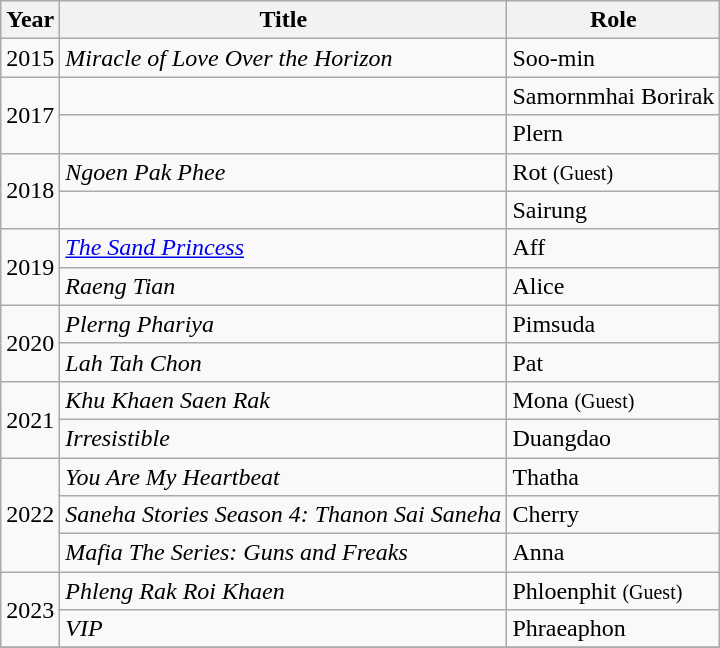<table class="wikitable">
<tr>
<th>Year</th>
<th>Title</th>
<th>Role</th>
</tr>
<tr>
<td>2015</td>
<td><em>Miracle of Love Over the Horizon</em></td>
<td>Soo-min</td>
</tr>
<tr>
<td rowspan = "2">2017</td>
<td><em></em></td>
<td>Samornmhai Borirak</td>
</tr>
<tr>
<td><em></em></td>
<td>Plern</td>
</tr>
<tr>
<td rowspan = "2">2018</td>
<td><em>Ngoen Pak Phee</em></td>
<td>Rot <small>(Guest)</small></td>
</tr>
<tr>
<td><em></em></td>
<td>Sairung</td>
</tr>
<tr>
<td rowspan = "2">2019</td>
<td><em><a href='#'>The Sand Princess</a></em></td>
<td>Aff</td>
</tr>
<tr>
<td><em>Raeng Tian</em></td>
<td>Alice</td>
</tr>
<tr>
<td rowspan="2">2020</td>
<td><em>Plerng Phariya</em></td>
<td>Pimsuda</td>
</tr>
<tr>
<td><em>Lah Tah Chon</em></td>
<td>Pat</td>
</tr>
<tr>
<td rowspan = "2">2021</td>
<td><em>Khu Khaen Saen Rak</em></td>
<td>Mona <small>(Guest)</small></td>
</tr>
<tr>
<td><em>Irresistible</em></td>
<td>Duangdao</td>
</tr>
<tr>
<td rowspan="3">2022</td>
<td><em>You Are My Heartbeat</em></td>
<td>Thatha</td>
</tr>
<tr>
<td><em>Saneha Stories Season 4: Thanon Sai Saneha</em></td>
<td>Cherry</td>
</tr>
<tr>
<td><em>Mafia The Series: Guns and Freaks</em></td>
<td>Anna</td>
</tr>
<tr>
<td rowspan="2">2023</td>
<td><em>Phleng Rak Roi Khaen</em></td>
<td>Phloenphit <small>(Guest)</small></td>
</tr>
<tr>
<td><em>VIP</em></td>
<td>Phraeaphon</td>
</tr>
<tr>
</tr>
</table>
